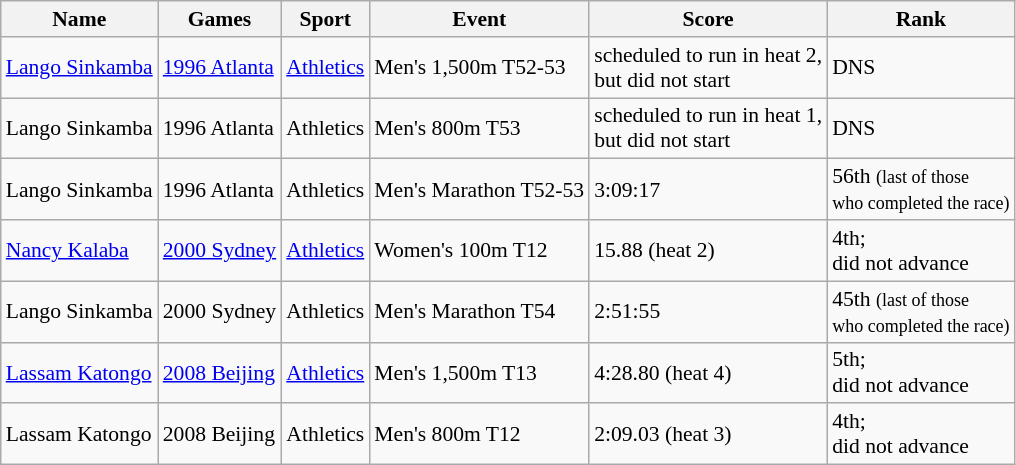<table class="wikitable sortable" style="font-size:90%">
<tr>
<th>Name</th>
<th>Games</th>
<th>Sport</th>
<th>Event</th>
<th>Score</th>
<th>Rank</th>
</tr>
<tr>
<td><a href='#'>Lango Sinkamba</a></td>
<td><a href='#'>1996 Atlanta</a></td>
<td><a href='#'>Athletics</a></td>
<td>Men's 1,500m T52-53</td>
<td>scheduled to run in heat 2,<br> but did not start</td>
<td>DNS</td>
</tr>
<tr>
<td>Lango Sinkamba</td>
<td>1996 Atlanta</td>
<td>Athletics</td>
<td>Men's 800m T53</td>
<td>scheduled to run in heat 1,<br> but did not start</td>
<td>DNS</td>
</tr>
<tr>
<td>Lango Sinkamba</td>
<td>1996 Atlanta</td>
<td>Athletics</td>
<td>Men's Marathon T52-53</td>
<td>3:09:17</td>
<td>56th <small>(last of those<br> who completed the race)</small></td>
</tr>
<tr>
<td><a href='#'>Nancy Kalaba</a></td>
<td><a href='#'>2000 Sydney</a></td>
<td><a href='#'>Athletics</a></td>
<td>Women's 100m T12</td>
<td>15.88 (heat 2)</td>
<td>4th;<br> did not advance</td>
</tr>
<tr>
<td>Lango Sinkamba</td>
<td>2000 Sydney</td>
<td>Athletics</td>
<td>Men's Marathon T54</td>
<td>2:51:55</td>
<td>45th <small>(last of those<br> who completed the race)</small></td>
</tr>
<tr>
<td><a href='#'>Lassam Katongo</a></td>
<td><a href='#'>2008 Beijing</a></td>
<td><a href='#'>Athletics</a></td>
<td>Men's 1,500m T13</td>
<td>4:28.80 (heat 4)</td>
<td>5th;<br> did not advance</td>
</tr>
<tr>
<td>Lassam Katongo</td>
<td>2008 Beijing</td>
<td>Athletics</td>
<td>Men's 800m T12</td>
<td>2:09.03 (heat 3)</td>
<td>4th;<br> did not advance</td>
</tr>
</table>
